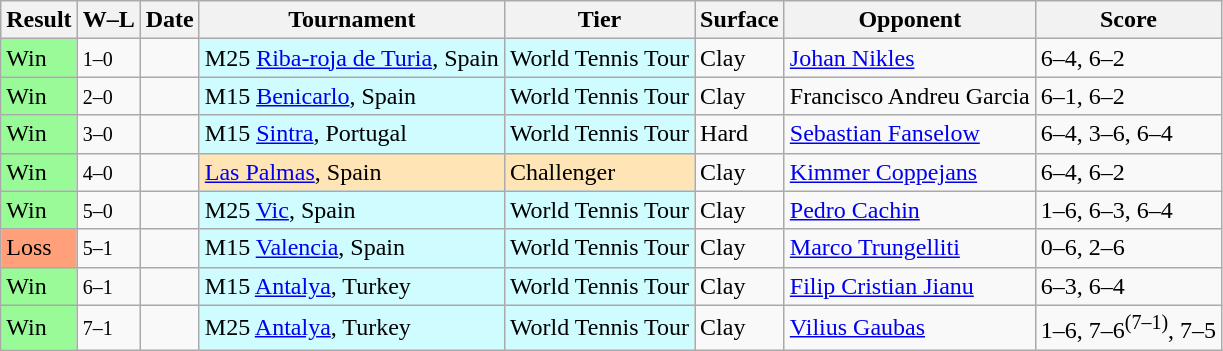<table class="sortable wikitable">
<tr>
<th>Result</th>
<th class="unsortable">W–L</th>
<th>Date</th>
<th>Tournament</th>
<th>Tier</th>
<th>Surface</th>
<th>Opponent</th>
<th class="unsortable">Score</th>
</tr>
<tr>
<td bgcolor=98FB98>Win</td>
<td><small>1–0</small></td>
<td></td>
<td style="background:#cffcff;">M25 <a href='#'>Riba-roja de Turia</a>, Spain</td>
<td style="background:#cffcff;">World Tennis Tour</td>
<td>Clay</td>
<td> <a href='#'>Johan Nikles</a></td>
<td>6–4, 6–2</td>
</tr>
<tr>
<td bgcolor=98FB98>Win</td>
<td><small>2–0</small></td>
<td></td>
<td style="background:#cffcff;">M15 <a href='#'>Benicarlo</a>, Spain</td>
<td style="background:#cffcff;">World Tennis Tour</td>
<td>Clay</td>
<td> Francisco Andreu Garcia</td>
<td>6–1, 6–2</td>
</tr>
<tr>
<td bgcolor=98FB98>Win</td>
<td><small>3–0</small></td>
<td></td>
<td style="background:#cffcff;">M15 <a href='#'>Sintra</a>, Portugal</td>
<td style="background:#cffcff;">World Tennis Tour</td>
<td>Hard</td>
<td> <a href='#'>Sebastian Fanselow</a></td>
<td>6–4, 3–6, 6–4</td>
</tr>
<tr>
<td bgcolor= 98FB98>Win</td>
<td><small>4–0</small></td>
<td><a href='#'></a></td>
<td style="background:moccasin;"><a href='#'>Las Palmas</a>, Spain</td>
<td style="background:moccasin;">Challenger</td>
<td>Clay</td>
<td> <a href='#'>Kimmer Coppejans</a></td>
<td>6–4, 6–2</td>
</tr>
<tr>
<td bgcolor=98FB98>Win</td>
<td><small>5–0</small></td>
<td></td>
<td style="background:#cffcff;">M25 <a href='#'>Vic</a>, Spain</td>
<td style="background:#cffcff;">World Tennis Tour</td>
<td>Clay</td>
<td> <a href='#'>Pedro Cachin</a></td>
<td>1–6, 6–3, 6–4</td>
</tr>
<tr>
<td bgcolor=FFA07A>Loss</td>
<td><small>5–1</small></td>
<td></td>
<td style="background:#cffcff;">M15 <a href='#'>Valencia</a>, Spain</td>
<td style="background:#cffcff;">World Tennis Tour</td>
<td>Clay</td>
<td> <a href='#'>Marco Trungelliti</a></td>
<td>0–6, 2–6</td>
</tr>
<tr>
<td bgcolor=98FB98>Win</td>
<td><small>6–1</small></td>
<td></td>
<td style="background:#cffcff;">M15 <a href='#'>Antalya</a>, Turkey</td>
<td style="background:#cffcff;">World Tennis Tour</td>
<td>Clay</td>
<td> <a href='#'>Filip Cristian Jianu</a></td>
<td>6–3, 6–4</td>
</tr>
<tr>
<td bgcolor=98FB98>Win</td>
<td><small>7–1</small></td>
<td></td>
<td style="background:#cffcff;">M25 <a href='#'>Antalya</a>, Turkey</td>
<td style="background:#cffcff;">World Tennis Tour</td>
<td>Clay</td>
<td> <a href='#'>Vilius Gaubas</a></td>
<td>1–6, 7–6<sup>(7–1)</sup>, 7–5</td>
</tr>
</table>
